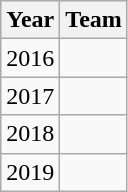<table class="wikitable">
<tr>
<th>Year</th>
<th>Team</th>
</tr>
<tr>
<td>2016</td>
<td></td>
</tr>
<tr>
<td>2017</td>
<td></td>
</tr>
<tr>
<td>2018</td>
<td></td>
</tr>
<tr>
<td>2019</td>
<td></td>
</tr>
</table>
